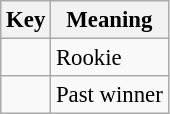<table class="wikitable" style="font-size: 95%;">
<tr>
<th>Key</th>
<th>Meaning</th>
</tr>
<tr>
<td align="center"><strong></strong></td>
<td>Rookie</td>
</tr>
<tr>
<td align="center"><strong></strong></td>
<td>Past winner</td>
</tr>
</table>
